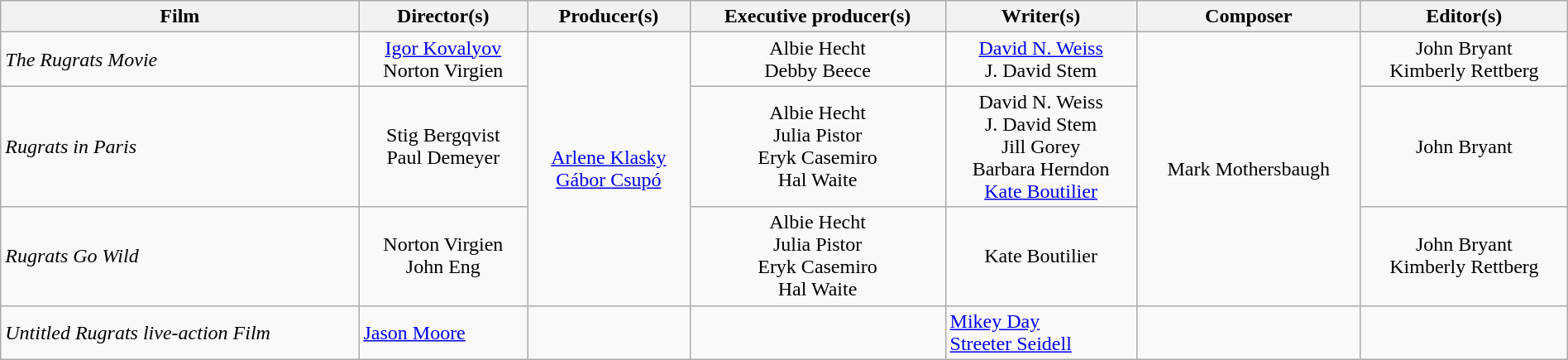<table class="wikitable" style="width:100%;">
<tr>
<th style="text-align:center;">Film</th>
<th style="text-align:center;">Director(s)</th>
<th style="text-align:center;">Producer(s)</th>
<th style="text-align:center;">Executive producer(s)</th>
<th style="text-align:center;">Writer(s)</th>
<th style="text-align:center;">Composer</th>
<th style="text-align:center;">Editor(s)</th>
</tr>
<tr>
<td><em>The Rugrats Movie</em></td>
<td style="text-align:center;"><a href='#'>Igor Kovalyov</a> <br>Norton Virgien</td>
<td rowspan="3" style="text-align:center;"><a href='#'>Arlene Klasky</a> <br><a href='#'>Gábor Csupó</a></td>
<td style="text-align:center;">Albie Hecht <br>Debby Beece</td>
<td style="text-align:center;"><a href='#'>David N. Weiss</a> <br>J. David Stem</td>
<td rowspan="3" style="text-align:center;">Mark Mothersbaugh</td>
<td style="text-align:center;">John Bryant<br>Kimberly Rettberg</td>
</tr>
<tr>
<td><em>Rugrats in Paris</em></td>
<td style="text-align:center;">Stig Bergqvist <br>Paul Demeyer</td>
<td style="text-align:center;">Albie Hecht <br>Julia Pistor <br>Eryk Casemiro <br>Hal Waite</td>
<td style="text-align:center;">David N. Weiss <br>J. David Stem <br>Jill Gorey <br>Barbara Herndon <br><a href='#'>Kate Boutilier</a></td>
<td style="text-align:center;">John Bryant</td>
</tr>
<tr>
<td><em>Rugrats Go Wild</em></td>
<td style="text-align:center;">Norton Virgien <br>John Eng</td>
<td style="text-align:center;">Albie Hecht <br>Julia Pistor <br>Eryk Casemiro <br>Hal Waite</td>
<td style="text-align:center;">Kate Boutilier</td>
<td style="text-align:center;">John Bryant <br>Kimberly Rettberg</td>
</tr>
<tr>
<td><em>Untitled Rugrats live-action Film</em></td>
<td><a href='#'>Jason Moore</a></td>
<td></td>
<td></td>
<td><a href='#'>Mikey Day</a><br><a href='#'>Streeter Seidell</a></td>
<td></td>
<td></td>
</tr>
</table>
